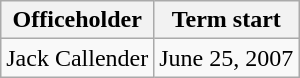<table class="wikitable sortable">
<tr style="vertical-align:bottom;">
<th>Officeholder</th>
<th>Term start</th>
</tr>
<tr>
<td>Jack Callender</td>
<td>June 25, 2007</td>
</tr>
</table>
